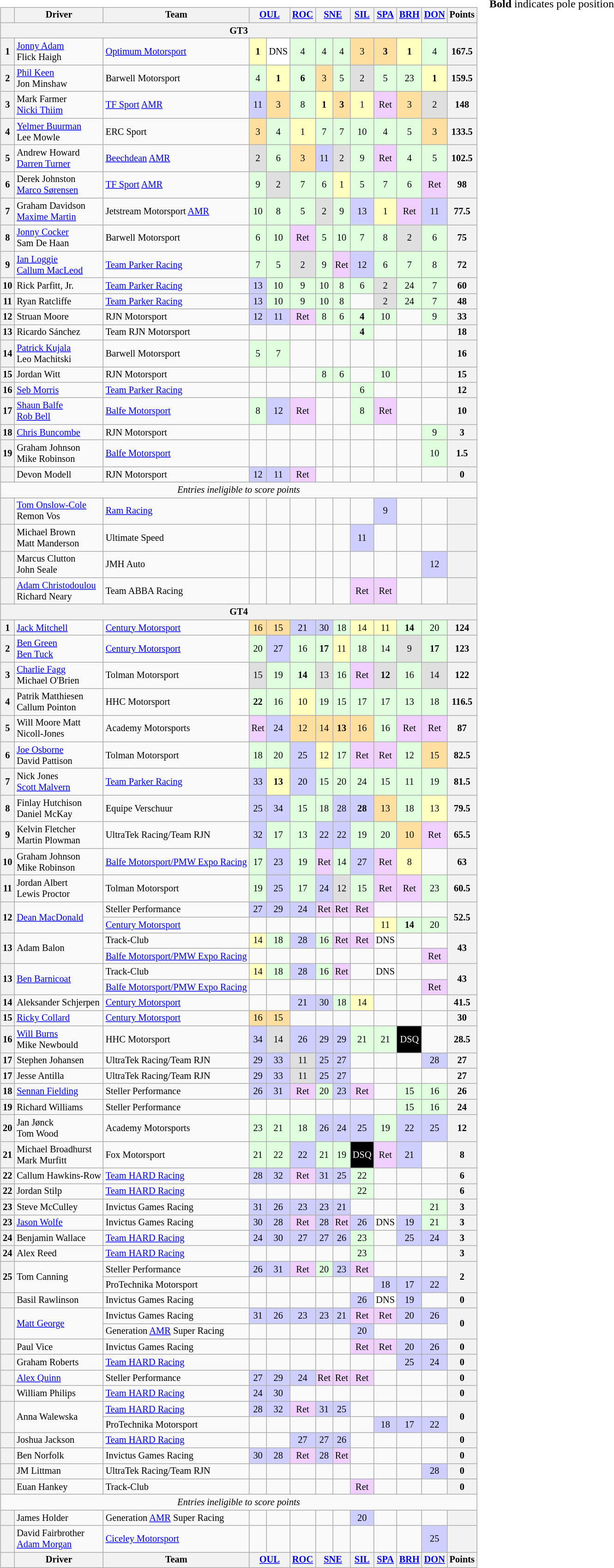<table>
<tr>
<td valign="top"><br><table class="wikitable" style="font-size: 85%; text-align:center;">
<tr>
<th></th>
<th>Driver</th>
<th>Team</th>
<th colspan=2><a href='#'>OUL</a></th>
<th><a href='#'>ROC</a></th>
<th colspan=2><a href='#'>SNE</a></th>
<th><a href='#'>SIL</a></th>
<th><a href='#'>SPA</a></th>
<th><a href='#'>BRH</a></th>
<th><a href='#'>DON</a></th>
<th>Points</th>
</tr>
<tr>
<th colspan=13 align=center>GT3</th>
</tr>
<tr>
<th>1</th>
<td align=left> <a href='#'>Jonny Adam</a><br> Flick Haigh</td>
<td align=left> <a href='#'>Optimum Motorsport</a></td>
<td style="background:#FFFFBF;"><strong>1</strong></td>
<td style="background:#FFFFFF;">DNS</td>
<td style="background:#DFFFDF;">4</td>
<td style="background:#DFFFDF;">4</td>
<td style="background:#DFFFDF;">4</td>
<td style="background:#FFDF9F;">3</td>
<td style="background:#FFDF9F;"><strong>3</strong></td>
<td style="background:#FFFFBF;"><strong>1</strong></td>
<td style="background:#DFFFDF;">4</td>
<th>167.5</th>
</tr>
<tr>
<th>2</th>
<td align=left> <a href='#'>Phil Keen</a><br> Jon Minshaw</td>
<td align=left> Barwell Motorsport</td>
<td style="background:#DFFFDF;">4</td>
<td style="background:#FFFFBF;"><strong>1</strong></td>
<td style="background:#DFFFDF;"><strong>6</strong></td>
<td style="background:#FFDF9F;">3</td>
<td style="background:#DFFFDF;">5</td>
<td style="background:#DFDFDF;">2</td>
<td style="background:#DFFFDF;">5</td>
<td style="background:#DFFFDF;">23</td>
<td style="background:#FFFFBF;"><strong>1</strong></td>
<th>159.5</th>
</tr>
<tr>
<th>3</th>
<td align=left> Mark Farmer<br> <a href='#'>Nicki Thiim</a></td>
<td align=left> <a href='#'>TF Sport</a> <a href='#'>AMR</a></td>
<td style="background:#CFCFFF;">11</td>
<td style="background:#FFDF9F;">3</td>
<td style="background:#DFFFDF;">8</td>
<td style="background:#FFFFBF;"><strong>1</strong></td>
<td style="background:#FFDF9F;"><strong>3</strong></td>
<td style="background:#FFFFBF;">1</td>
<td style="background:#EFCFFF;">Ret</td>
<td style="background:#FFDF9F;">3</td>
<td style="background:#DFDFDF;">2</td>
<th>148</th>
</tr>
<tr>
<th>4</th>
<td align=left> <a href='#'>Yelmer Buurman</a><br> Lee Mowle</td>
<td align=left> ERC Sport</td>
<td style="background:#FFDF9F;">3</td>
<td style="background:#DFFFDF;">4</td>
<td style="background:#FFFFBF;">1</td>
<td style="background:#DFFFDF;">7</td>
<td style="background:#DFFFDF;">7</td>
<td style="background:#DFFFDF;">10</td>
<td style="background:#DFFFDF;">4</td>
<td style="background:#DFFFDF;">5</td>
<td style="background:#FFDF9F;">3</td>
<th>133.5</th>
</tr>
<tr>
<th>5</th>
<td align=left> Andrew Howard<br> <a href='#'>Darren Turner</a></td>
<td align=left> <a href='#'>Beechdean</a> <a href='#'>AMR</a></td>
<td style="background:#DFDFDF;">2</td>
<td style="background:#DFFFDF;">6</td>
<td style="background:#FFDF9F;">3</td>
<td style="background:#CFCFFF;">11</td>
<td style="background:#DFDFDF;">2</td>
<td style="background:#DFFFDF;">9</td>
<td style="background:#EFCFFF;">Ret</td>
<td style="background:#DFFFDF;">4</td>
<td style="background:#DFFFDF;">5</td>
<th>102.5</th>
</tr>
<tr>
<th>6</th>
<td align=left> Derek Johnston<br> <a href='#'>Marco Sørensen</a></td>
<td align=left> <a href='#'>TF Sport</a> <a href='#'>AMR</a></td>
<td style="background:#DFFFDF;">9</td>
<td style="background:#DFDFDF;">2</td>
<td style="background:#DFFFDF;">7</td>
<td style="background:#DFFFDF;">6</td>
<td style="background:#FFFFBF;">1</td>
<td style="background:#DFFFDF;">5</td>
<td style="background:#DFFFDF;">7</td>
<td style="background:#DFFFDF;">6</td>
<td style="background:#EFCFFF;">Ret</td>
<th>98</th>
</tr>
<tr>
<th>7</th>
<td align=left> Graham Davidson<br> <a href='#'>Maxime Martin</a></td>
<td align=left> Jetstream Motorsport <a href='#'>AMR</a></td>
<td style="background:#DFFFDF;">10</td>
<td style="background:#DFFFDF;">8</td>
<td style="background:#DFFFDF;">5</td>
<td style="background:#DFDFDF;">2</td>
<td style="background:#DFFFDF;">9</td>
<td style="background:#CFCFFF;">13</td>
<td style="background:#FFFFBF;">1</td>
<td style="background:#EFCFFF;">Ret</td>
<td style="background:#CFCFFF;">11</td>
<th>77.5</th>
</tr>
<tr>
<th>8</th>
<td align=left> <a href='#'>Jonny Cocker</a><br> Sam De Haan</td>
<td align=left> Barwell Motorsport</td>
<td style="background:#DFFFDF;">6</td>
<td style="background:#DFFFDF;">10</td>
<td style="background:#EFCFFF;">Ret</td>
<td style="background:#DFFFDF;">5</td>
<td style="background:#DFFFDF;">10</td>
<td style="background:#DFFFDF;">7</td>
<td style="background:#DFFFDF;">8</td>
<td style="background:#DFDFDF;">2</td>
<td style="background:#DFFFDF;">6</td>
<th>75</th>
</tr>
<tr>
<th>9</th>
<td align=left> <a href='#'>Ian Loggie</a><br> <a href='#'>Callum MacLeod</a></td>
<td align=left> <a href='#'>Team Parker Racing</a></td>
<td style="background:#DFFFDF;">7</td>
<td style="background:#DFFFDF;">5</td>
<td style="background:#DFDFDF;">2</td>
<td style="background:#DFFFDF;">9</td>
<td style="background:#EFCFFF;">Ret</td>
<td style="background:#CFCFFF;">12</td>
<td style="background:#DFFFDF;">6</td>
<td style="background:#DFFFDF;">7</td>
<td style="background:#DFFFDF;">8</td>
<th>72</th>
</tr>
<tr>
<th>10</th>
<td align=left> Rick Parfitt, Jr.</td>
<td align=left> <a href='#'>Team Parker Racing</a></td>
<td style="background:#CFCFFF;">13</td>
<td style="background:#DFFFDF;">10</td>
<td style="background:#DFFFDF;">9</td>
<td style="background:#DFFFDF;">10</td>
<td style="background:#DFFFDF;">8</td>
<td style="background:#DFFFDF;">6</td>
<td style="background:#DFDFDF;">2</td>
<td style="background:#DFFFDF;">24</td>
<td style="background:#DFFFDF;">7</td>
<th>60</th>
</tr>
<tr>
<th>11</th>
<td align=left> Ryan Ratcliffe</td>
<td align=left> <a href='#'>Team Parker Racing</a></td>
<td style="background:#CFCFFF;">13</td>
<td style="background:#DFFFDF;">10</td>
<td style="background:#DFFFDF;">9</td>
<td style="background:#DFFFDF;">10</td>
<td style="background:#DFFFDF;">8</td>
<td></td>
<td style="background:#DFDFDF;">2</td>
<td style="background:#DFFFDF;">24</td>
<td style="background:#DFFFDF;">7</td>
<th>48</th>
</tr>
<tr>
<th>12</th>
<td align=left> Struan Moore</td>
<td align=left> RJN Motorsport</td>
<td style="background:#CFCFFF;">12</td>
<td style="background:#CFCFFF;">11</td>
<td style="background:#EFCFFF;">Ret</td>
<td style="background:#DFFFDF;">8</td>
<td style="background:#DFFFDF;">6</td>
<td style="background:#DFFFDF;"><strong>4</strong></td>
<td style="background:#DFFFDF;">10</td>
<td></td>
<td style="background:#DFFFDF;">9</td>
<th>33</th>
</tr>
<tr>
<th>13</th>
<td align=left> Ricardo Sánchez</td>
<td align=left> Team RJN Motorsport</td>
<td></td>
<td></td>
<td></td>
<td></td>
<td></td>
<td style="background:#DFFFDF;"><strong>4</strong></td>
<td></td>
<td></td>
<td></td>
<th>18</th>
</tr>
<tr>
<th>14</th>
<td align=left> <a href='#'>Patrick Kujala</a><br> Leo Machitski</td>
<td align=left> Barwell Motorsport</td>
<td style="background:#DFFFDF;">5</td>
<td style="background:#DFFFDF;">7</td>
<td></td>
<td></td>
<td></td>
<td></td>
<td></td>
<td></td>
<td></td>
<th>16</th>
</tr>
<tr>
<th>15</th>
<td align=left> Jordan Witt</td>
<td align=left> RJN Motorsport</td>
<td></td>
<td></td>
<td></td>
<td style="background:#DFFFDF;">8</td>
<td style="background:#DFFFDF;">6</td>
<td></td>
<td style="background:#DFFFDF;">10</td>
<td></td>
<td></td>
<th>15</th>
</tr>
<tr>
<th>16</th>
<td align=left> <a href='#'>Seb Morris</a></td>
<td align=left> <a href='#'>Team Parker Racing</a></td>
<td></td>
<td></td>
<td></td>
<td></td>
<td></td>
<td style="background:#DFFFDF;">6</td>
<td></td>
<td></td>
<td></td>
<th>12</th>
</tr>
<tr>
<th>17</th>
<td align=left> <a href='#'>Shaun Balfe</a><br> <a href='#'>Rob Bell</a></td>
<td align=left> <a href='#'>Balfe Motorsport</a></td>
<td style="background:#DFFFDF;">8</td>
<td style="background:#CFCFFF;">12</td>
<td style="background:#EFCFFF;">Ret</td>
<td></td>
<td></td>
<td style="background:#DFFFDF;">8</td>
<td style="background:#EFCFFF;">Ret</td>
<td></td>
<td></td>
<th>10</th>
</tr>
<tr>
<th>18</th>
<td align=left> <a href='#'>Chris Buncombe</a></td>
<td align=left> RJN Motorsport</td>
<td></td>
<td></td>
<td></td>
<td></td>
<td></td>
<td></td>
<td></td>
<td></td>
<td style="background:#DFFFDF;">9</td>
<th>3</th>
</tr>
<tr>
<th>19</th>
<td align=left> Graham Johnson<br> Mike Robinson</td>
<td align=left> <a href='#'>Balfe Motorsport</a></td>
<td></td>
<td></td>
<td></td>
<td></td>
<td></td>
<td></td>
<td></td>
<td></td>
<td style="background:#DFFFDF;">10</td>
<th>1.5</th>
</tr>
<tr>
<th></th>
<td align=left> Devon Modell</td>
<td align=left> RJN Motorsport</td>
<td style="background:#CFCFFF;">12</td>
<td style="background:#CFCFFF;">11</td>
<td style="background:#EFCFFF;">Ret</td>
<td></td>
<td></td>
<td></td>
<td></td>
<td></td>
<td></td>
<th>0</th>
</tr>
<tr>
<td colspan=13><em>Entries ineligible to score points</em></td>
</tr>
<tr>
<th></th>
<td align=left> <a href='#'>Tom Onslow-Cole</a><br> Remon Vos</td>
<td align=left> <a href='#'>Ram Racing</a></td>
<td></td>
<td></td>
<td></td>
<td></td>
<td></td>
<td></td>
<td style="background:#CFCFFF;">9</td>
<td></td>
<td></td>
<th></th>
</tr>
<tr>
<th></th>
<td align=left> Michael Brown<br> Matt Manderson</td>
<td align=left> Ultimate Speed</td>
<td></td>
<td></td>
<td></td>
<td></td>
<td></td>
<td style="background:#CFCFFF;">11</td>
<td></td>
<td></td>
<td></td>
<th></th>
</tr>
<tr>
<th></th>
<td align=left> Marcus Clutton<br> John Seale</td>
<td align=left> JMH Auto</td>
<td></td>
<td></td>
<td></td>
<td></td>
<td></td>
<td></td>
<td></td>
<td></td>
<td style="background:#CFCFFF;">12</td>
<th></th>
</tr>
<tr>
<th></th>
<td align=left> <a href='#'>Adam Christodoulou</a><br> Richard Neary</td>
<td align=left> Team ABBA Racing</td>
<td></td>
<td></td>
<td></td>
<td></td>
<td></td>
<td style="background:#EFCFFF;">Ret</td>
<td style="background:#EFCFFF;">Ret</td>
<td></td>
<td></td>
<th></th>
</tr>
<tr>
<th colspan=13 align=center>GT4</th>
</tr>
<tr>
<th>1</th>
<td align=left> <a href='#'>Jack Mitchell</a></td>
<td align=left> <a href='#'>Century Motorsport</a></td>
<td style="background:#FFDF9F;">16</td>
<td style="background:#FFDF9F;">15</td>
<td style="background:#CFCFFF;">21</td>
<td style="background:#CFCFFF;">30</td>
<td style="background:#DFFFDF;">18</td>
<td style="background:#FFFFBF;">14</td>
<td style="background:#FFFFBF;">11</td>
<td style="background:#DFFFDF;"><strong>14</strong></td>
<td style="background:#DFFFDF;">20</td>
<th>124</th>
</tr>
<tr>
<th>2</th>
<td align=left> <a href='#'>Ben Green</a><br> <a href='#'>Ben Tuck</a></td>
<td align=left> <a href='#'>Century Motorsport</a></td>
<td style="background:#DFFFDF;">20</td>
<td style="background:#CFCFFF;">27</td>
<td style="background:#DFFFDF;">16</td>
<td style="background:#DFFFDF;"><strong>17</strong></td>
<td style="background:#FFFFBF;">11</td>
<td style="background:#DFFFDF;">18</td>
<td style="background:#DFFFDF;">14</td>
<td style="background:#DFDFDF;">9</td>
<td style="background:#DFFFDF;"><strong>17</strong></td>
<th>123</th>
</tr>
<tr>
<th>3</th>
<td align=left> <a href='#'>Charlie Fagg</a><br> Michael O'Brien</td>
<td align=left> Tolman Motorsport</td>
<td style="background:#DFDFDF;">15</td>
<td style="background:#DFFFDF;">19</td>
<td style="background:#DFFFDF;"><strong>14</strong></td>
<td style="background:#DFDFDF;">13</td>
<td style="background:#DFFFDF;">16</td>
<td style="background:#EFCFFF;">Ret</td>
<td style="background:#DFDFDF;"><strong>12</strong></td>
<td style="background:#DFFFDF;">16</td>
<td style="background:#DFDFDF;">14</td>
<th>122</th>
</tr>
<tr>
<th>4</th>
<td align=left> Patrik Matthiesen<br> Callum Pointon</td>
<td align=left> HHC Motorsport</td>
<td style="background:#DFFFDF;"><strong>22</strong></td>
<td style="background:#DFFFDF;">16</td>
<td style="background:#FFFFBF;">10</td>
<td style="background:#DFFFDF;">19</td>
<td style="background:#DFFFDF;">15</td>
<td style="background:#DFFFDF;">17</td>
<td style="background:#DFFFDF;">17</td>
<td style="background:#DFFFDF;">13</td>
<td style="background:#DFFFDF;">18</td>
<th>116.5</th>
</tr>
<tr>
<th>5</th>
<td align=left> Will Moore Matt<br> Nicoll-Jones</td>
<td align=left> Academy Motorsports</td>
<td style="background:#EFCFFF;">Ret</td>
<td style="background:#CFCFFF;">24</td>
<td style="background:#FFDF9F;">12</td>
<td style="background:#FFDF9F;">14</td>
<td style="background:#FFDF9F;"><strong>13</strong></td>
<td style="background:#FFDF9F;">16</td>
<td style="background:#DFFFDF;">16</td>
<td style="background:#EFCFFF;">Ret</td>
<td style="background:#EFCFFF;">Ret</td>
<th>87</th>
</tr>
<tr>
<th>6</th>
<td align=left> <a href='#'>Joe Osborne</a><br> David Pattison</td>
<td align=left> Tolman Motorsport</td>
<td style="background:#DFFFDF;">18</td>
<td style="background:#DFFFDF;">20</td>
<td style="background:#CFCFFF;">25</td>
<td style="background:#FFFFBF;">12</td>
<td style="background:#DFFFDF;">17</td>
<td style="background:#EFCFFF;">Ret</td>
<td style="background:#EFCFFF;">Ret</td>
<td style="background:#DFFFDF;">12</td>
<td style="background:#FFDF9F;">15</td>
<th>82.5</th>
</tr>
<tr>
<th>7</th>
<td align=left> Nick Jones<br> <a href='#'>Scott Malvern</a></td>
<td align=left> <a href='#'>Team Parker Racing</a></td>
<td style="background:#CFCFFF;">33</td>
<td style="background:#FFFFBF;"><strong>13</strong></td>
<td style="background:#CFCFFF;">20</td>
<td style="background:#DFFFDF;">15</td>
<td style="background:#DFFFDF;">20</td>
<td style="background:#DFFFDF;">24</td>
<td style="background:#DFFFDF;">15</td>
<td style="background:#DFFFDF;">11</td>
<td style="background:#DFFFDF;">19</td>
<th>81.5</th>
</tr>
<tr>
<th>8</th>
<td align=left> Finlay Hutchison<br> Daniel McKay</td>
<td align=left> Equipe Verschuur</td>
<td style="background:#CFCFFF;">25</td>
<td style="background:#CFCFFF;">34</td>
<td style="background:#DFFFDF;">15</td>
<td style="background:#DFFFDF;">18</td>
<td style="background:#CFCFFF;">28</td>
<td style="background:#CFCFFF;"><strong>28</strong></td>
<td style="background:#FFDF9F;">13</td>
<td style="background:#DFFFDF;">18</td>
<td style="background:#FFFFBF;">13</td>
<th>79.5</th>
</tr>
<tr>
<th>9</th>
<td align=left> Kelvin Fletcher<br> Martin Plowman</td>
<td align=left> UltraTek Racing/Team RJN</td>
<td style="background:#CFCFFF;">32</td>
<td style="background:#DFFFDF;">17</td>
<td style="background:#DFFFDF;">13</td>
<td style="background:#CFCFFF;">22</td>
<td style="background:#CFCFFF;">22</td>
<td style="background:#DFFFDF;">19</td>
<td style="background:#DFFFDF;">20</td>
<td style="background:#FFDF9F;">10</td>
<td style="background:#EFCFFF;">Ret</td>
<th>65.5</th>
</tr>
<tr>
<th>10</th>
<td align=left> Graham Johnson<br> Mike Robinson</td>
<td align=left> <a href='#'>Balfe Motorsport/PMW Expo Racing</a></td>
<td style="background:#DFFFDF;">17</td>
<td style="background:#CFCFFF;">23</td>
<td style="background:#DFFFDF;">19</td>
<td style="background:#EFCFFF;">Ret</td>
<td style="background:#DFFFDF;">14</td>
<td style="background:#CFCFFF;">27</td>
<td style="background:#EFCFFF;">Ret</td>
<td style="background:#FFFFBF;">8</td>
<td></td>
<th>63</th>
</tr>
<tr>
<th>11</th>
<td align=left> Jordan Albert<br> Lewis Proctor</td>
<td align=left> Tolman Motorsport</td>
<td style="background:#DFFFDF;">19</td>
<td style="background:#CFCFFF;">25</td>
<td style="background:#DFFFDF;">17</td>
<td style="background:#CFCFFF;">24</td>
<td style="background:#DFDFDF;">12</td>
<td style="background:#DFFFDF;">15</td>
<td style="background:#EFCFFF;">Ret</td>
<td style="background:#EFCFFF;">Ret</td>
<td style="background:#DFFFDF;">23</td>
<th>60.5</th>
</tr>
<tr>
<th rowspan=2>12</th>
<td rowspan=2 align=left> <a href='#'>Dean MacDonald</a></td>
<td align=left> Steller Performance</td>
<td style="background:#CFCFFF;">27</td>
<td style="background:#CFCFFF;">29</td>
<td style="background:#CFCFFF;">24</td>
<td style="background:#EFCFFF;">Ret</td>
<td style="background:#EFCFFF;">Ret</td>
<td style="background:#EFCFFF;">Ret</td>
<td></td>
<td></td>
<td></td>
<th rowspan=2>52.5</th>
</tr>
<tr>
<td align=left> <a href='#'>Century Motorsport</a></td>
<td></td>
<td></td>
<td></td>
<td></td>
<td></td>
<td></td>
<td style="background:#FFFFBF;">11</td>
<td style="background:#DFFFDF;"><strong>14</strong></td>
<td style="background:#DFFFDF;">20</td>
</tr>
<tr>
<th rowspan=2>13</th>
<td rowspan=2 align=left> Adam Balon</td>
<td align=left> Track-Club</td>
<td style="background:#FFFFBF;">14</td>
<td style="background:#DFFFDF;">18</td>
<td style="background:#CFCFFF;">28</td>
<td style="background:#DFFFDF;">16</td>
<td style="background:#EFCFFF;">Ret</td>
<td style="background:#EFCFFF;">Ret</td>
<td style="background:#FFFFFF;">DNS</td>
<td></td>
<td></td>
<th rowspan=2>43</th>
</tr>
<tr>
<td align=left> <a href='#'>Balfe Motorsport/PMW Expo Racing</a></td>
<td></td>
<td></td>
<td></td>
<td></td>
<td></td>
<td></td>
<td></td>
<td></td>
<td style="background:#EFCFFF;">Ret</td>
</tr>
<tr>
<th rowspan=2>13</th>
<td rowspan=2 align=left> <a href='#'>Ben Barnicoat</a></td>
<td align=left> Track-Club</td>
<td style="background:#FFFFBF;">14</td>
<td style="background:#DFFFDF;">18</td>
<td style="background:#CFCFFF;">28</td>
<td style="background:#DFFFDF;">16</td>
<td style="background:#EFCFFF;">Ret</td>
<td></td>
<td style="background:#FFFFFF;">DNS</td>
<td></td>
<td></td>
<th rowspan=2>43</th>
</tr>
<tr>
<td align=left> <a href='#'>Balfe Motorsport/PMW Expo Racing</a></td>
<td></td>
<td></td>
<td></td>
<td></td>
<td></td>
<td></td>
<td></td>
<td></td>
<td style="background:#EFCFFF;">Ret</td>
</tr>
<tr>
<th>14</th>
<td align=left> Aleksander Schjerpen</td>
<td align=left> <a href='#'>Century Motorsport</a></td>
<td></td>
<td></td>
<td style="background:#CFCFFF;">21</td>
<td style="background:#CFCFFF;">30</td>
<td style="background:#DFFFDF;">18</td>
<td style="background:#FFFFBF;">14</td>
<td></td>
<td></td>
<td></td>
<th>41.5</th>
</tr>
<tr>
<th>15</th>
<td align=left> <a href='#'>Ricky Collard</a></td>
<td align=left> <a href='#'>Century Motorsport</a></td>
<td style="background:#FFDF9F;">16</td>
<td style="background:#FFDF9F;">15</td>
<td></td>
<td></td>
<td></td>
<td></td>
<td></td>
<td></td>
<td></td>
<th>30</th>
</tr>
<tr>
<th>16</th>
<td align=left> <a href='#'>Will Burns</a><br> Mike Newbould</td>
<td align=left> HHC Motorsport</td>
<td style="background:#CFCFFF;">34</td>
<td style="background:#DFDFDF;">14</td>
<td style="background:#CFCFFF;">26</td>
<td style="background:#CFCFFF;">29</td>
<td style="background:#CFCFFF;">29</td>
<td style="background:#DFFFDF;">21</td>
<td style="background:#DFFFDF;">21</td>
<td style="background:#000000; color:#FFFFFF;">DSQ</td>
<td></td>
<th>28.5</th>
</tr>
<tr>
<th>17</th>
<td align=left> Stephen Johansen</td>
<td align=left> UltraTek Racing/Team RJN</td>
<td style="background:#CFCFFF;">29</td>
<td style="background:#CFCFFF;">33</td>
<td style="background:#DFDFDF;">11</td>
<td style="background:#CFCFFF;">25</td>
<td style="background:#CFCFFF;">27</td>
<td></td>
<td></td>
<td></td>
<td style="background:#CFCFFF;">28</td>
<th>27</th>
</tr>
<tr>
<th>17</th>
<td align=left> Jesse Antilla</td>
<td align=left> UltraTek Racing/Team RJN</td>
<td style="background:#CFCFFF;">29</td>
<td style="background:#CFCFFF;">33</td>
<td style="background:#DFDFDF;">11</td>
<td style="background:#CFCFFF;">25</td>
<td style="background:#CFCFFF;">27</td>
<td></td>
<td></td>
<td></td>
<td></td>
<th>27</th>
</tr>
<tr>
<th>18</th>
<td align=left> <a href='#'>Sennan Fielding</a></td>
<td align=left> Steller Performance</td>
<td style="background:#CFCFFF;">26</td>
<td style="background:#CFCFFF;">31</td>
<td style="background:#EFCFFF;">Ret</td>
<td style="background:#DFFFDF;">20</td>
<td style="background:#CFCFFF;">23</td>
<td style="background:#EFCFFF;">Ret</td>
<td></td>
<td style="background:#DFFFDF;">15</td>
<td style="background:#DFFFDF;">16</td>
<th>26</th>
</tr>
<tr>
<th>19</th>
<td align=left> Richard Williams</td>
<td align=left> Steller Performance</td>
<td></td>
<td></td>
<td></td>
<td></td>
<td></td>
<td></td>
<td></td>
<td style="background:#DFFFDF;">15</td>
<td style="background:#DFFFDF;">16</td>
<th>24</th>
</tr>
<tr>
<th>20</th>
<td align=left> Jan Jønck<br> Tom Wood</td>
<td align=left> Academy Motorsports</td>
<td style="background:#DFFFDF;">23</td>
<td style="background:#DFFFDF;">21</td>
<td style="background:#DFFFDF;">18</td>
<td style="background:#CFCFFF;">26</td>
<td style="background:#CFCFFF;">24</td>
<td style="background:#CFCFFF;">25</td>
<td style="background:#DFFFDF;">19</td>
<td style="background:#CFCFFF;">22</td>
<td style="background:#CFCFFF;">25</td>
<th>12</th>
</tr>
<tr>
<th>21</th>
<td align=left> Michael Broadhurst<br> Mark Murfitt</td>
<td align=left> Fox Motorsport</td>
<td style="background:#DFFFDF;">21</td>
<td style="background:#DFFFDF;">22</td>
<td style="background:#CFCFFF;">22</td>
<td style="background:#DFFFDF;">21</td>
<td style="background:#DFFFDF;">19</td>
<td style="background:#000000; color:#FFFFFF;">DSQ</td>
<td style="background:#EFCFFF;">Ret</td>
<td style="background:#CFCFFF;">21</td>
<td></td>
<th>8</th>
</tr>
<tr>
<th>22</th>
<td align=left> Callum Hawkins-Row</td>
<td align=left> <a href='#'>Team HARD Racing</a></td>
<td style="background:#CFCFFF;">28</td>
<td style="background:#CFCFFF;">32</td>
<td style="background:#EFCFFF;">Ret</td>
<td style="background:#CFCFFF;">31</td>
<td style="background:#CFCFFF;">25</td>
<td style="background:#DFFFDF;">22</td>
<td></td>
<td></td>
<td></td>
<th>6</th>
</tr>
<tr>
<th>22</th>
<td align=left> Jordan Stilp</td>
<td align=left> <a href='#'>Team HARD Racing</a></td>
<td></td>
<td></td>
<td></td>
<td></td>
<td></td>
<td style="background:#DFFFDF;">22</td>
<td></td>
<td></td>
<td></td>
<th>6</th>
</tr>
<tr>
<th>23</th>
<td align=left> Steve McCulley</td>
<td align=left> Invictus Games Racing</td>
<td style="background:#CFCFFF;">31</td>
<td style="background:#CFCFFF;">26</td>
<td style="background:#CFCFFF;">23</td>
<td style="background:#CFCFFF;">23</td>
<td style="background:#CFCFFF;">21</td>
<td></td>
<td></td>
<td></td>
<td style="background:#DFFFDF;">21</td>
<th>3</th>
</tr>
<tr>
<th>23</th>
<td align=left> <a href='#'>Jason Wolfe</a></td>
<td align=left> Invictus Games Racing</td>
<td style="background:#CFCFFF;">30</td>
<td style="background:#CFCFFF;">28</td>
<td style="background:#EFCFFF;">Ret</td>
<td style="background:#CFCFFF;">28</td>
<td style="background:#EFCFFF;">Ret</td>
<td style="background:#CFCFFF;">26</td>
<td style="background:#FFFFFF;">DNS</td>
<td style="background:#CFCFFF;">19</td>
<td style="background:#DFFFDF;">21</td>
<th>3</th>
</tr>
<tr>
<th>24</th>
<td align=left> Benjamin Wallace</td>
<td align=left> <a href='#'>Team HARD Racing</a></td>
<td style="background:#CFCFFF;">24</td>
<td style="background:#CFCFFF;">30</td>
<td style="background:#CFCFFF;">27</td>
<td style="background:#CFCFFF;">27</td>
<td style="background:#CFCFFF;">26</td>
<td style="background:#DFFFDF;">23</td>
<td></td>
<td style="background:#CFCFFF;">25</td>
<td style="background:#CFCFFF;">24</td>
<th>3</th>
</tr>
<tr>
<th>24</th>
<td align=left> Alex Reed</td>
<td align=left> <a href='#'>Team HARD Racing</a></td>
<td></td>
<td></td>
<td></td>
<td></td>
<td></td>
<td style="background:#DFFFDF;">23</td>
<td></td>
<td></td>
<td></td>
<th>3</th>
</tr>
<tr>
<th rowspan=2>25</th>
<td rowspan=2 align=left> Tom Canning</td>
<td align=left> Steller Performance</td>
<td style="background:#CFCFFF;">26</td>
<td style="background:#CFCFFF;">31</td>
<td style="background:#EFCFFF;">Ret</td>
<td style="background:#DFFFDF;">20</td>
<td style="background:#CFCFFF;">23</td>
<td style="background:#EFCFFF;">Ret</td>
<td></td>
<td></td>
<td></td>
<th rowspan=2>2</th>
</tr>
<tr>
<td align=left> ProTechnika Motorsport</td>
<td></td>
<td></td>
<td></td>
<td></td>
<td></td>
<td></td>
<td style="background:#CFCFFF;">18</td>
<td style="background:#CFCFFF;">17</td>
<td style="background:#CFCFFF;">22</td>
</tr>
<tr>
<th></th>
<td align=left> Basil Rawlinson</td>
<td align=left> Invictus Games Racing</td>
<td></td>
<td></td>
<td></td>
<td></td>
<td></td>
<td style="background:#CFCFFF;">26</td>
<td style="background:#FFFFFF;">DNS</td>
<td style="background:#CFCFFF;">19</td>
<td></td>
<th>0</th>
</tr>
<tr>
<th rowspan=2></th>
<td rowspan=2 align=left> <a href='#'>Matt George</a></td>
<td align=left> Invictus Games Racing</td>
<td style="background:#CFCFFF;">31</td>
<td style="background:#CFCFFF;">26</td>
<td style="background:#CFCFFF;">23</td>
<td style="background:#CFCFFF;">23</td>
<td style="background:#CFCFFF;">21</td>
<td style="background:#EFCFFF;">Ret</td>
<td style="background:#EFCFFF;">Ret</td>
<td style="background:#CFCFFF;">20</td>
<td style="background:#CFCFFF;">26</td>
<th rowspan=2>0</th>
</tr>
<tr>
<td align=left> Generation <a href='#'>AMR</a> Super Racing</td>
<td></td>
<td></td>
<td></td>
<td></td>
<td></td>
<td style="background:#CFCFFF;">20</td>
<td></td>
<td></td>
<td></td>
</tr>
<tr>
<th></th>
<td align=left> Paul Vice</td>
<td align=left> Invictus Games Racing</td>
<td></td>
<td></td>
<td></td>
<td></td>
<td></td>
<td style="background:#EFCFFF;">Ret</td>
<td style="background:#EFCFFF;">Ret</td>
<td style="background:#CFCFFF;">20</td>
<td style="background:#CFCFFF;">26</td>
<th>0</th>
</tr>
<tr>
<th></th>
<td align=left> Graham Roberts</td>
<td align=left> <a href='#'>Team HARD Racing</a></td>
<td></td>
<td></td>
<td></td>
<td></td>
<td></td>
<td></td>
<td></td>
<td style="background:#CFCFFF;">25</td>
<td style="background:#CFCFFF;">24</td>
<th>0</th>
</tr>
<tr>
<th></th>
<td align=left> <a href='#'>Alex Quinn</a></td>
<td align=left> Steller Performance</td>
<td style="background:#CFCFFF;">27</td>
<td style="background:#CFCFFF;">29</td>
<td style="background:#CFCFFF;">24</td>
<td style="background:#EFCFFF;">Ret</td>
<td style="background:#EFCFFF;">Ret</td>
<td style="background:#EFCFFF;">Ret</td>
<td></td>
<td></td>
<td></td>
<th>0</th>
</tr>
<tr>
<th></th>
<td align=left> William Philips</td>
<td align=left> <a href='#'>Team HARD Racing</a></td>
<td style="background:#CFCFFF;">24</td>
<td style="background:#CFCFFF;">30</td>
<td></td>
<td></td>
<td></td>
<td></td>
<td></td>
<td></td>
<td></td>
<th>0</th>
</tr>
<tr>
<th rowspan=2></th>
<td rowspan=2 align=left> Anna Walewska</td>
<td align=left> <a href='#'>Team HARD Racing</a></td>
<td style="background:#CFCFFF;">28</td>
<td style="background:#CFCFFF;">32</td>
<td style="background:#EFCFFF;">Ret</td>
<td style="background:#CFCFFF;">31</td>
<td style="background:#CFCFFF;">25</td>
<td></td>
<td></td>
<td></td>
<td></td>
<th rowspan=2>0</th>
</tr>
<tr>
<td align=left> ProTechnika Motorsport</td>
<td></td>
<td></td>
<td></td>
<td></td>
<td></td>
<td></td>
<td style="background:#CFCFFF;">18</td>
<td style="background:#CFCFFF;">17</td>
<td style="background:#CFCFFF;">22</td>
</tr>
<tr>
<th></th>
<td align=left> Joshua Jackson</td>
<td align=left> <a href='#'>Team HARD Racing</a></td>
<td></td>
<td></td>
<td style="background:#CFCFFF;">27</td>
<td style="background:#CFCFFF;">27</td>
<td style="background:#CFCFFF;">26</td>
<td></td>
<td></td>
<td></td>
<td></td>
<th>0</th>
</tr>
<tr>
<th></th>
<td align=left> Ben Norfolk</td>
<td align=left> Invictus Games Racing</td>
<td style="background:#CFCFFF;">30</td>
<td style="background:#CFCFFF;">28</td>
<td style="background:#EFCFFF;">Ret</td>
<td style="background:#CFCFFF;">28</td>
<td style="background:#EFCFFF;">Ret</td>
<td></td>
<td></td>
<td></td>
<td></td>
<th>0</th>
</tr>
<tr>
<th></th>
<td align=left> JM Littman</td>
<td align=left> UltraTek Racing/Team RJN</td>
<td></td>
<td></td>
<td></td>
<td></td>
<td></td>
<td></td>
<td></td>
<td></td>
<td style="background:#CFCFFF;">28</td>
<th>0</th>
</tr>
<tr>
<th></th>
<td align=left> Euan Hankey</td>
<td align=left> Track-Club</td>
<td></td>
<td></td>
<td></td>
<td></td>
<td></td>
<td style="background:#EFCFFF;">Ret</td>
<td></td>
<td></td>
<td></td>
<th>0</th>
</tr>
<tr>
<td colspan=13><em>Entries ineligible to score points</em></td>
</tr>
<tr>
<th></th>
<td align=left> James Holder</td>
<td align=left> Generation <a href='#'>AMR</a> Super Racing</td>
<td></td>
<td></td>
<td></td>
<td></td>
<td></td>
<td style="background:#CFCFFF;">20</td>
<td></td>
<td></td>
<td></td>
<th></th>
</tr>
<tr>
<th></th>
<td align=left> David Fairbrother<br> <a href='#'>Adam Morgan</a></td>
<td align=left> <a href='#'>Ciceley Motorsport</a></td>
<td></td>
<td></td>
<td></td>
<td></td>
<td></td>
<td></td>
<td></td>
<td></td>
<td style="background:#CFCFFF;">25</td>
<th></th>
</tr>
<tr>
<th></th>
<th>Driver</th>
<th>Team</th>
<th colspan=2><a href='#'>OUL</a></th>
<th><a href='#'>ROC</a></th>
<th colspan=2><a href='#'>SNE</a></th>
<th><a href='#'>SIL</a></th>
<th><a href='#'>SPA</a></th>
<th><a href='#'>BRH</a></th>
<th><a href='#'>DON</a></th>
<th>Points</th>
</tr>
</table>
</td>
<td valign="top"><br>
<strong>Bold</strong> indicates pole position</td>
</tr>
</table>
